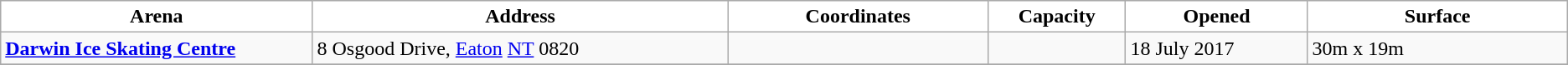<table class="wikitable">
<tr>
<th style="background:white; width:12%">Arena</th>
<th style="background:white; width:16%">Address</th>
<th style="background:white; width:10%">Coordinates</th>
<th style="background:white; width:5%">Capacity</th>
<th style="background:white; width:7%">Opened</th>
<th style="background:white; width:10%">Surface</th>
</tr>
<tr>
<td><strong><a href='#'>Darwin Ice Skating Centre</a></strong></td>
<td>8 Osgood Drive, <a href='#'>Eaton</a> <a href='#'>NT</a> 0820</td>
<td></td>
<td></td>
<td>18 July 2017</td>
<td>30m x 19m</td>
</tr>
<tr>
</tr>
</table>
